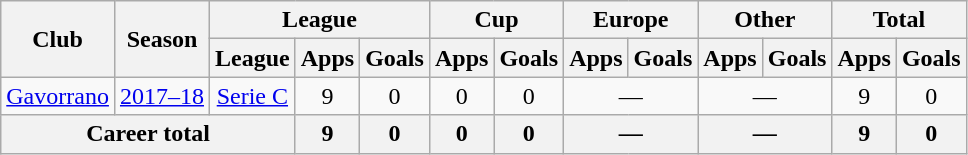<table class="wikitable" style="text-align: center;">
<tr>
<th rowspan="2">Club</th>
<th rowspan="2">Season</th>
<th colspan="3">League</th>
<th colspan="2">Cup</th>
<th colspan="2">Europe</th>
<th colspan="2">Other</th>
<th colspan="2">Total</th>
</tr>
<tr>
<th>League</th>
<th>Apps</th>
<th>Goals</th>
<th>Apps</th>
<th>Goals</th>
<th>Apps</th>
<th>Goals</th>
<th>Apps</th>
<th>Goals</th>
<th>Apps</th>
<th>Goals</th>
</tr>
<tr>
<td><a href='#'>Gavorrano</a></td>
<td><a href='#'>2017–18</a></td>
<td><a href='#'>Serie C</a></td>
<td>9</td>
<td>0</td>
<td>0</td>
<td>0</td>
<td colspan="2">—</td>
<td colspan="2">—</td>
<td>9</td>
<td>0</td>
</tr>
<tr>
<th colspan="3">Career total</th>
<th>9</th>
<th>0</th>
<th>0</th>
<th>0</th>
<th colspan="2">—</th>
<th colspan="2">—</th>
<th>9</th>
<th>0</th>
</tr>
</table>
